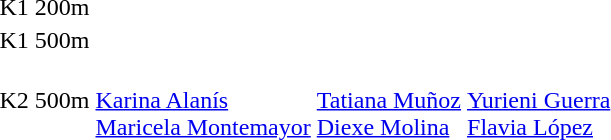<table>
<tr>
<td>K1 200m</td>
<td></td>
<td></td>
<td></td>
</tr>
<tr>
<td>K1 500m</td>
<td></td>
<td></td>
<td></td>
</tr>
<tr>
<td>K2 500m</td>
<td><br><a href='#'>Karina Alanís</a><br><a href='#'>Maricela Montemayor</a></td>
<td><br><a href='#'>Tatiana Muñoz</a><br><a href='#'>Diexe Molina</a></td>
<td><br><a href='#'>Yurieni Guerra</a><br><a href='#'>Flavia López</a></td>
</tr>
</table>
